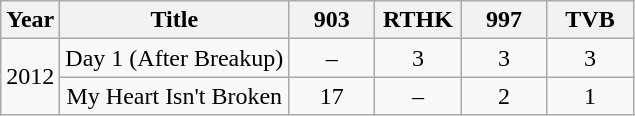<table class="wikitable">
<tr>
<th>Year</th>
<th>Title</th>
<th width="50">903 <br></th>
<th width="50">RTHK <br></th>
<th width="50">997 <br></th>
<th width="50">TVB <br></th>
</tr>
<tr align="center">
<td rowspan="2">2012</td>
<td>Day 1 (After Breakup)</td>
<td>–</td>
<td>3</td>
<td>3</td>
<td>3</td>
</tr>
<tr align="center">
<td>My Heart Isn't Broken</td>
<td>17</td>
<td>–</td>
<td>2</td>
<td>1</td>
</tr>
</table>
